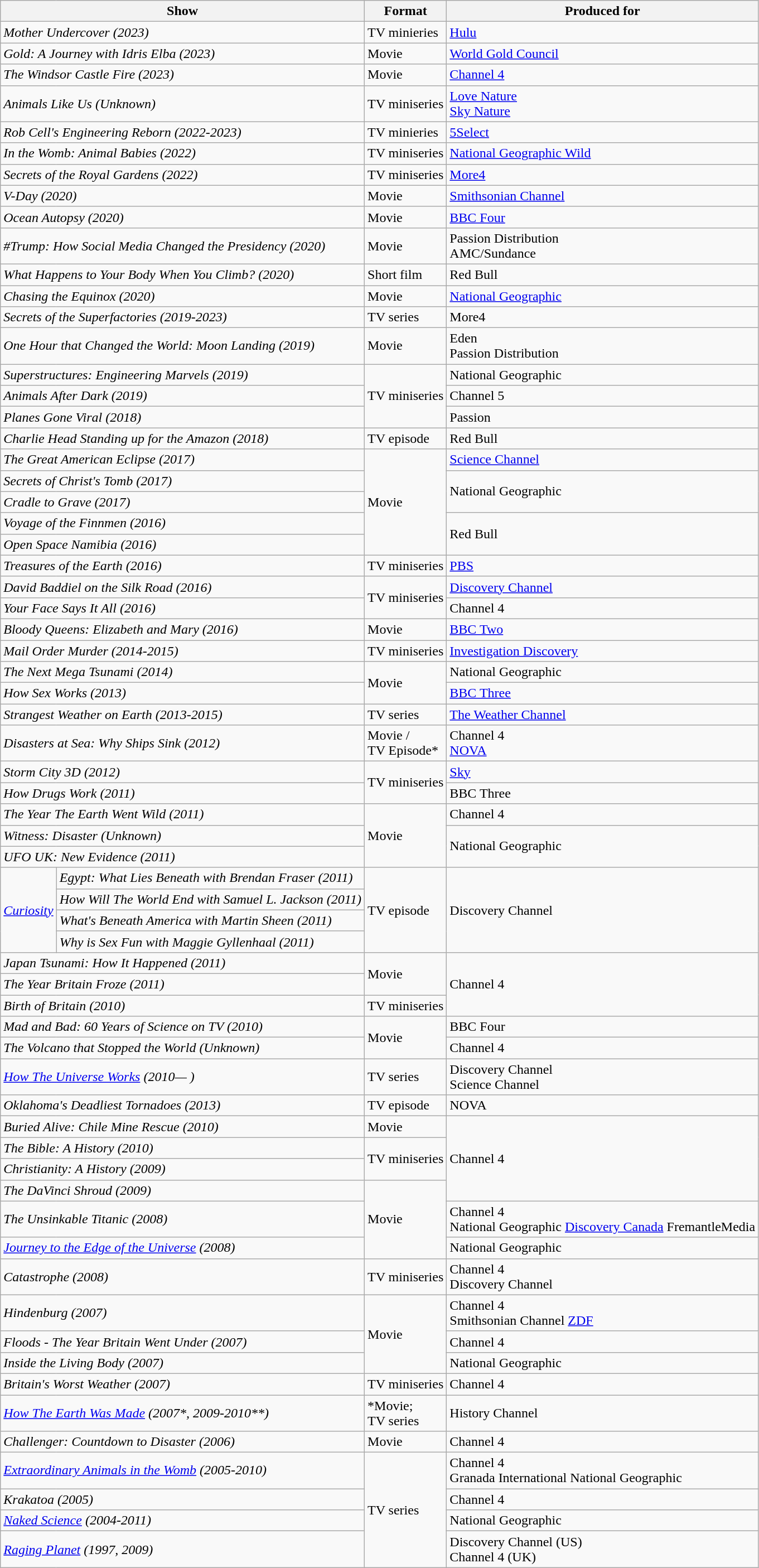<table class="wikitable">
<tr>
<th colspan="2">Show</th>
<th>Format</th>
<th>Produced for</th>
</tr>
<tr>
<td colspan="2"><em>Mother Undercover (2023)</em></td>
<td>TV minieries</td>
<td><a href='#'>Hulu</a></td>
</tr>
<tr>
<td colspan="2"><em>Gold: A Journey with Idris Elba (2023)</em></td>
<td>Movie</td>
<td><a href='#'>World Gold Council</a></td>
</tr>
<tr>
<td colspan="2"><em>The Windsor Castle Fire (2023)</em></td>
<td>Movie</td>
<td><a href='#'>Channel 4</a></td>
</tr>
<tr>
<td colspan="2"><em>Animals Like Us (Unknown)</em></td>
<td>TV miniseries</td>
<td><a href='#'>Love Nature</a><br><a href='#'>Sky Nature</a></td>
</tr>
<tr>
<td colspan="2"><em>Rob Cell's Engineering Reborn (2022-2023)</em></td>
<td>TV minieries</td>
<td><a href='#'>5Select</a></td>
</tr>
<tr>
<td colspan="2"><em>In the Womb: Animal Babies (2022)</em></td>
<td>TV miniseries</td>
<td><a href='#'>National Geographic Wild</a></td>
</tr>
<tr>
<td colspan="2"><em>Secrets of the Royal Gardens (2022)</em></td>
<td>TV miniseries</td>
<td><a href='#'>More4</a></td>
</tr>
<tr>
<td colspan="2"><em>V-Day (2020)</em></td>
<td>Movie</td>
<td><a href='#'>Smithsonian Channel</a></td>
</tr>
<tr>
<td colspan="2"><em>Ocean Autopsy (2020)</em></td>
<td>Movie</td>
<td><a href='#'>BBC Four</a></td>
</tr>
<tr>
<td colspan="2"><em>#Trump: How Social Media Changed the Presidency (2020)</em></td>
<td>Movie</td>
<td>Passion Distribution<br>AMC/Sundance</td>
</tr>
<tr>
<td colspan="2"><em>What Happens to Your Body When You Climb? (2020)</em></td>
<td>Short film</td>
<td>Red Bull</td>
</tr>
<tr>
<td colspan="2"><em>Chasing the Equinox (2020)</em></td>
<td>Movie</td>
<td><a href='#'>National Geographic</a></td>
</tr>
<tr>
<td colspan="2"><em>Secrets of the Superfactories (2019-2023)</em></td>
<td>TV series</td>
<td>More4</td>
</tr>
<tr>
<td colspan="2"><em>One Hour that Changed the World: Moon Landing (2019)</em></td>
<td>Movie</td>
<td>Eden<br>Passion Distribution</td>
</tr>
<tr>
<td colspan="2"><em>Superstructures: Engineering Marvels (2019)</em></td>
<td rowspan="3">TV miniseries</td>
<td>National Geographic</td>
</tr>
<tr>
<td colspan="2"><em>Animals After Dark (2019)</em></td>
<td>Channel 5</td>
</tr>
<tr>
<td colspan="2"><em>Planes Gone Viral (2018)</em></td>
<td>Passion</td>
</tr>
<tr>
<td colspan="2"><em>Charlie Head Standing up for the Amazon (2018)</em></td>
<td>TV episode</td>
<td>Red Bull</td>
</tr>
<tr>
<td colspan="2"><em>The Great American Eclipse (2017)</em></td>
<td rowspan="5">Movie</td>
<td><a href='#'>Science Channel</a></td>
</tr>
<tr>
<td colspan="2"><em>Secrets of Christ's Tomb (2017)</em></td>
<td rowspan="2">National Geographic</td>
</tr>
<tr>
<td colspan="2"><em>Cradle to Grave (2017)</em></td>
</tr>
<tr>
<td colspan="2"><em>Voyage of the Finnmen (2016)</em></td>
<td rowspan="2">Red Bull</td>
</tr>
<tr>
<td colspan="2"><em>Open Space Namibia (2016)</em></td>
</tr>
<tr>
<td colspan="2"><em>Treasures of the Earth (2016)</em></td>
<td>TV miniseries</td>
<td><a href='#'>PBS</a></td>
</tr>
<tr>
<td colspan="2"><em>David Baddiel on the Silk Road (2016)</em></td>
<td rowspan="2">TV miniseries</td>
<td><a href='#'>Discovery Channel</a></td>
</tr>
<tr>
<td colspan="2"><em>Your Face Says It All (2016)</em></td>
<td>Channel 4</td>
</tr>
<tr>
<td colspan="2"><em>Bloody Queens: Elizabeth and Mary (2016)</em></td>
<td>Movie</td>
<td><a href='#'>BBC Two</a></td>
</tr>
<tr>
<td colspan="2"><em>Mail Order Murder (2014-2015)</em></td>
<td>TV miniseries</td>
<td><a href='#'>Investigation Discovery</a></td>
</tr>
<tr>
<td colspan="2"><em>The Next Mega Tsunami (2014)</em></td>
<td rowspan="2">Movie</td>
<td>National Geographic</td>
</tr>
<tr>
<td colspan="2"><em>How Sex Works (2013)</em></td>
<td><a href='#'>BBC Three</a></td>
</tr>
<tr>
<td colspan="2"><em>Strangest Weather on Earth (2013-2015)</em></td>
<td>TV series</td>
<td><a href='#'>The Weather Channel</a></td>
</tr>
<tr>
<td colspan="2"><em>Disasters at Sea: Why Ships Sink (2012)</em></td>
<td>Movie /<br>TV Episode*</td>
<td>Channel 4<br><a href='#'>NOVA</a></td>
</tr>
<tr>
<td colspan="2"><em>Storm City 3D (2012)</em></td>
<td rowspan="2">TV miniseries</td>
<td><a href='#'>Sky</a></td>
</tr>
<tr>
<td colspan="2"><em>How Drugs Work (2011)</em></td>
<td>BBC Three</td>
</tr>
<tr>
<td colspan="2"><em>The Year The Earth Went Wild (2011)</em></td>
<td rowspan="3">Movie</td>
<td>Channel 4</td>
</tr>
<tr>
<td colspan="2"><em>Witness: Disaster (Unknown)</em></td>
<td rowspan="2">National Geographic</td>
</tr>
<tr>
<td colspan="2"><em>UFO UK: New Evidence (2011)</em></td>
</tr>
<tr>
<td rowspan="4"><em><a href='#'>Curiosity</a></em></td>
<td><em>Egypt: What Lies Beneath with Brendan Fraser (2011)</em></td>
<td rowspan="4">TV episode</td>
<td rowspan="4">Discovery Channel</td>
</tr>
<tr>
<td><em>How Will The World End with Samuel L. Jackson (2011)</em></td>
</tr>
<tr>
<td><em>What's Beneath America with Martin Sheen (2011)</em></td>
</tr>
<tr>
<td><em>Why is Sex Fun with Maggie Gyllenhaal (2011)</em></td>
</tr>
<tr>
<td colspan="2"><em>Japan Tsunami: How It Happened (2011)</em></td>
<td rowspan="2">Movie</td>
<td rowspan="3">Channel 4</td>
</tr>
<tr>
<td colspan="2"><em>The Year Britain Froze (2011)</em></td>
</tr>
<tr>
<td colspan="2"><em>Birth of Britain (2010)</em></td>
<td>TV miniseries</td>
</tr>
<tr>
<td colspan="2"><em>Mad and Bad: 60 Years of Science on TV (2010)</em></td>
<td rowspan="2">Movie</td>
<td>BBC Four</td>
</tr>
<tr>
<td colspan="2"><em>The Volcano that Stopped the World (Unknown)</em></td>
<td>Channel 4</td>
</tr>
<tr>
<td colspan="2"><em><a href='#'>How The Universe Works</a> (2010— )</em></td>
<td>TV series</td>
<td>Discovery Channel<br>Science Channel</td>
</tr>
<tr>
<td colspan="2"><em>Oklahoma's Deadliest Tornadoes (2013)</em></td>
<td>TV episode</td>
<td>NOVA</td>
</tr>
<tr>
<td colspan="2"><em>Buried Alive: Chile Mine Rescue (2010)</em></td>
<td>Movie</td>
<td rowspan="4">Channel 4</td>
</tr>
<tr>
<td colspan="2"><em>The Bible: A History (2010)</em></td>
<td rowspan="2">TV miniseries</td>
</tr>
<tr>
<td colspan="2"><em>Christianity: A History (2009)</em></td>
</tr>
<tr>
<td colspan="2"><em>The DaVinci Shroud (2009)</em></td>
<td rowspan="3">Movie</td>
</tr>
<tr>
<td colspan="2"><em>The Unsinkable Titanic (2008)</em></td>
<td>Channel 4<br>National Geographic
<a href='#'>Discovery Canada</a>
FremantleMedia</td>
</tr>
<tr>
<td colspan="2"><em><a href='#'>Journey to the Edge of the Universe</a> (2008)</em></td>
<td>National Geographic</td>
</tr>
<tr>
<td colspan="2"><em>Catastrophe (2008)</em></td>
<td>TV miniseries</td>
<td>Channel 4<br>Discovery Channel</td>
</tr>
<tr>
<td colspan="2"><em>Hindenburg (2007)</em></td>
<td rowspan="3">Movie</td>
<td>Channel 4<br>Smithsonian Channel
<a href='#'>ZDF</a></td>
</tr>
<tr>
<td colspan="2"><em>Floods - The Year Britain Went Under (2007)</em></td>
<td>Channel 4</td>
</tr>
<tr>
<td colspan="2"><em>Inside the Living Body (2007)</em></td>
<td>National Geographic</td>
</tr>
<tr>
<td colspan="2"><em>Britain's Worst Weather (2007)</em></td>
<td>TV miniseries</td>
<td>Channel 4</td>
</tr>
<tr>
<td colspan="2"><em><a href='#'>How The Earth Was Made</a> (2007*, 2009-2010**)</em></td>
<td>*Movie;<br>TV series</td>
<td>History Channel</td>
</tr>
<tr>
<td colspan="2"><em>Challenger: Countdown to Disaster (2006)</em></td>
<td>Movie</td>
<td>Channel 4</td>
</tr>
<tr>
<td colspan="2"><em><a href='#'>Extraordinary Animals in the Womb</a> (2005-2010)</em></td>
<td rowspan="4">TV series</td>
<td>Channel 4<br>Granada International
National Geographic</td>
</tr>
<tr>
<td colspan="2"><em>Krakatoa (2005)</em></td>
<td>Channel 4</td>
</tr>
<tr>
<td colspan="2"><em><a href='#'>Naked Science</a> (2004-2011)</em></td>
<td>National Geographic</td>
</tr>
<tr>
<td colspan="2"><em><a href='#'>Raging Planet</a> (1997, 2009)</em></td>
<td>Discovery Channel (US)<br>Channel 4 (UK)</td>
</tr>
</table>
